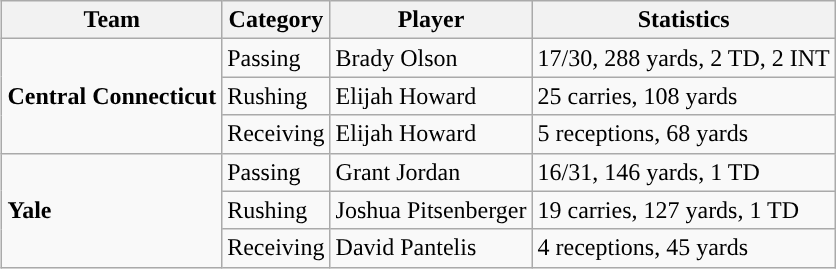<table class="wikitable" style="float: right;">
<tr>
<th>Team</th>
<th>Category</th>
<th>Player</th>
<th>Statistics</th>
</tr>
<tr>
<td rowspan="3"><strong>Central Connecticut</strong></td>
<td>Passing</td>
<td>Brady Olson</td>
<td>17/30, 288 yards, 2 TD, 2 INT</td>
</tr>
<tr>
<td>Rushing</td>
<td>Elijah Howard</td>
<td>25 carries, 108 yards</td>
</tr>
<tr>
<td>Receiving</td>
<td>Elijah Howard</td>
<td>5 receptions, 68 yards</td>
</tr>
<tr>
<td rowspan="3"><strong>Yale</strong></td>
<td>Passing</td>
<td>Grant Jordan</td>
<td>16/31, 146 yards, 1 TD</td>
</tr>
<tr>
<td>Rushing</td>
<td>Joshua Pitsenberger</td>
<td>19 carries, 127 yards, 1 TD</td>
</tr>
<tr>
<td>Receiving</td>
<td>David Pantelis</td>
<td>4 receptions, 45 yards</td>
</tr>
</table>
